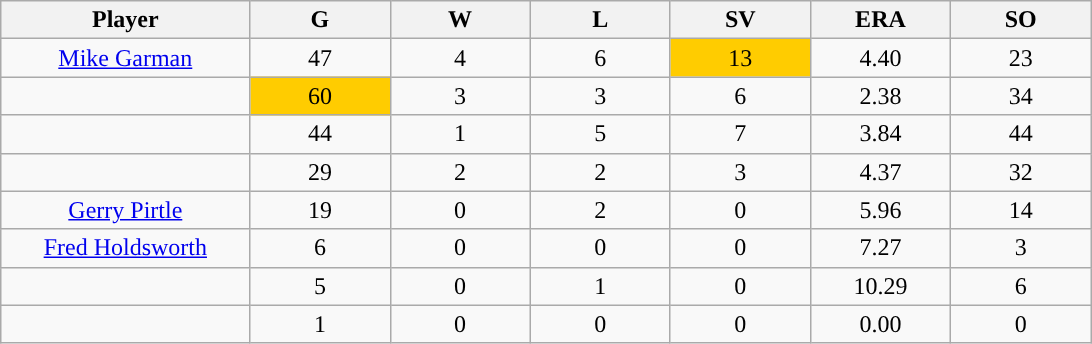<table class="wikitable sortable">
<tr>
<th bgcolor="#DDDDFF" width="16%">Player</th>
<th bgcolor="#DDDDFF" width="9%">G</th>
<th bgcolor="#DDDDFF" width="9%">W</th>
<th bgcolor="#DDDDFF" width="9%">L</th>
<th bgcolor="#DDDDFF" width="9%">SV</th>
<th bgcolor="#DDDDFF" width="9%">ERA</th>
<th bgcolor="#DDDDFF" width="9%">SO</th>
</tr>
<tr align="center">
<td><a href='#'>Mike Garman</a></td>
<td>47</td>
<td>4</td>
<td>6</td>
<td style="background:#fc0;">13</td>
<td>4.40</td>
<td>23</td>
</tr>
<tr align=center>
<td></td>
<td style="background:#fc0;">60</td>
<td>3</td>
<td>3</td>
<td>6</td>
<td>2.38</td>
<td>34</td>
</tr>
<tr align="center">
<td></td>
<td>44</td>
<td>1</td>
<td>5</td>
<td>7</td>
<td>3.84</td>
<td>44</td>
</tr>
<tr align=center>
<td></td>
<td>29</td>
<td>2</td>
<td>2</td>
<td>3</td>
<td>4.37</td>
<td>32</td>
</tr>
<tr align="center">
<td><a href='#'>Gerry Pirtle</a></td>
<td>19</td>
<td>0</td>
<td>2</td>
<td>0</td>
<td>5.96</td>
<td>14</td>
</tr>
<tr align=center>
<td><a href='#'>Fred Holdsworth</a></td>
<td>6</td>
<td>0</td>
<td>0</td>
<td>0</td>
<td>7.27</td>
<td>3</td>
</tr>
<tr align=center>
<td></td>
<td>5</td>
<td>0</td>
<td>1</td>
<td>0</td>
<td>10.29</td>
<td>6</td>
</tr>
<tr align="center">
<td></td>
<td>1</td>
<td>0</td>
<td>0</td>
<td>0</td>
<td>0.00</td>
<td>0</td>
</tr>
</table>
